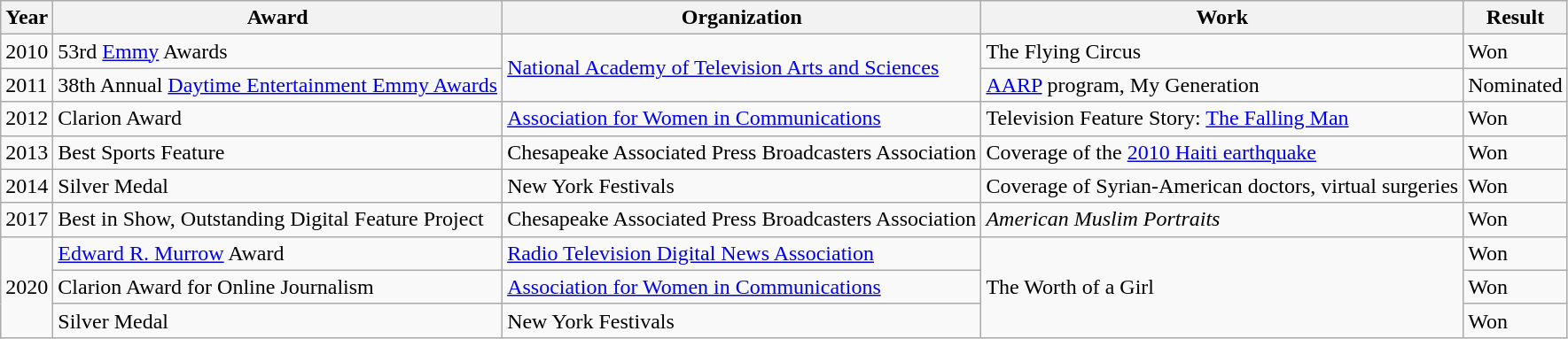<table class="wikitable">
<tr>
<th>Year</th>
<th>Award</th>
<th>Organization</th>
<th>Work</th>
<th>Result</th>
</tr>
<tr>
<td>2010</td>
<td>53rd <a href='#'>Emmy</a> Awards</td>
<td rowspan=2><a href='#'>National Academy of Television Arts and Sciences</a></td>
<td>The Flying Circus</td>
<td>Won</td>
</tr>
<tr>
<td>2011</td>
<td>38th Annual <a href='#'>Daytime Entertainment Emmy Awards</a></td>
<td><a href='#'>AARP</a> program, My Generation</td>
<td>Nominated</td>
</tr>
<tr>
<td>2012</td>
<td>Clarion Award</td>
<td><a href='#'>Association for Women in Communications</a></td>
<td>Television Feature Story: <a href='#'>The Falling Man</a></td>
<td>Won</td>
</tr>
<tr>
<td>2013</td>
<td>Best Sports Feature</td>
<td>Chesapeake Associated Press Broadcasters Association</td>
<td>Coverage of the <a href='#'>2010 Haiti earthquake</a></td>
<td>Won</td>
</tr>
<tr>
<td>2014</td>
<td>Silver Medal</td>
<td>New York Festivals</td>
<td>Coverage of Syrian-American doctors, virtual surgeries</td>
<td>Won</td>
</tr>
<tr>
<td>2017</td>
<td>Best in Show, Outstanding Digital Feature Project</td>
<td>Chesapeake Associated Press Broadcasters Association</td>
<td><em>American Muslim Portraits</em></td>
<td>Won</td>
</tr>
<tr>
<td rowspan=3>2020</td>
<td><a href='#'>Edward R. Murrow</a> Award</td>
<td><a href='#'>Radio Television Digital News Association</a></td>
<td rowspan=3>The Worth of a Girl</td>
<td>Won</td>
</tr>
<tr>
<td>Clarion Award for Online Journalism</td>
<td><a href='#'>Association for Women in Communications</a></td>
<td>Won</td>
</tr>
<tr>
<td>Silver Medal</td>
<td>New York Festivals</td>
<td>Won</td>
</tr>
</table>
